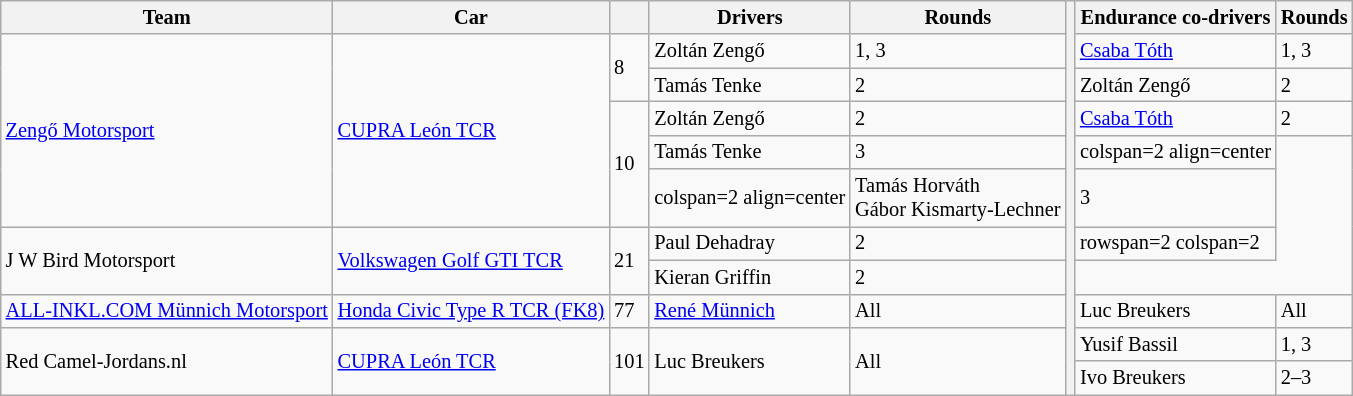<table class="wikitable" style="font-size: 85%;">
<tr>
<th>Team</th>
<th>Car</th>
<th></th>
<th>Drivers</th>
<th>Rounds</th>
<th rowspan=12></th>
<th>Endurance co-drivers</th>
<th>Rounds</th>
</tr>
<tr>
<td rowspan=5> <a href='#'>Zengő Motorsport</a></td>
<td rowspan=5><a href='#'>CUPRA León TCR</a></td>
<td rowspan=2>8</td>
<td> Zoltán Zengő</td>
<td>1, 3</td>
<td> <a href='#'>Csaba Tóth</a></td>
<td>1, 3</td>
</tr>
<tr>
<td> Tamás Tenke</td>
<td>2</td>
<td> Zoltán Zengő</td>
<td>2</td>
</tr>
<tr>
<td rowspan=3>10</td>
<td> Zoltán Zengő</td>
<td>2</td>
<td> <a href='#'>Csaba Tóth</a></td>
<td>2</td>
</tr>
<tr>
<td> Tamás Tenke</td>
<td>3</td>
<td>colspan=2 align=center </td>
</tr>
<tr>
<td>colspan=2 align=center </td>
<td> Tamás Horváth<br> Gábor Kismarty-Lechner</td>
<td>3</td>
</tr>
<tr>
<td rowspan=2> J W Bird Motorsport</td>
<td rowspan=2><a href='#'>Volkswagen Golf GTI TCR</a></td>
<td rowspan=2>21</td>
<td> Paul Dehadray</td>
<td>2</td>
<td>rowspan=2 colspan=2 </td>
</tr>
<tr>
<td> Kieran Griffin</td>
<td>2</td>
</tr>
<tr>
<td> <a href='#'>ALL-INKL.COM Münnich Motorsport</a></td>
<td><a href='#'>Honda Civic Type R TCR (FK8)</a></td>
<td>77</td>
<td> <a href='#'>René Münnich</a></td>
<td>All</td>
<td> Luc Breukers</td>
<td>All</td>
</tr>
<tr>
<td rowspan=2> Red Camel-Jordans.nl</td>
<td rowspan=2><a href='#'>CUPRA León TCR</a></td>
<td rowspan=2>101</td>
<td rowspan=2> Luc Breukers</td>
<td rowspan=2>All</td>
<td> Yusif Bassil</td>
<td>1, 3</td>
</tr>
<tr>
<td> Ivo Breukers</td>
<td>2–3</td>
</tr>
</table>
